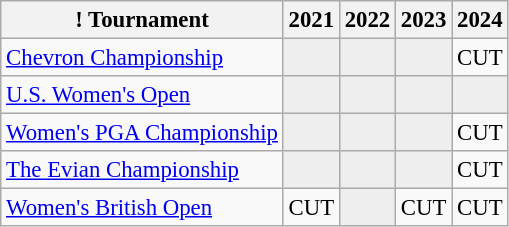<table class="wikitable" style="font-size:95%;text-align:center;">
<tr>
<th>! Tournament</th>
<th>2021</th>
<th>2022</th>
<th>2023</th>
<th>2024</th>
</tr>
<tr>
<td align=left><a href='#'>Chevron Championship</a></td>
<td style="background:#eeeeee;"></td>
<td style="background:#eeeeee;"></td>
<td style="background:#eeeeee;"></td>
<td>CUT</td>
</tr>
<tr>
<td align=left><a href='#'>U.S. Women's Open</a></td>
<td style="background:#eeeeee;"></td>
<td style="background:#eeeeee;"></td>
<td style="background:#eeeeee;"></td>
<td style="background:#eeeeee;"></td>
</tr>
<tr>
<td align=left><a href='#'>Women's PGA Championship</a></td>
<td style="background:#eeeeee;"></td>
<td style="background:#eeeeee;"></td>
<td style="background:#eeeeee;"></td>
<td>CUT</td>
</tr>
<tr>
<td align=left><a href='#'>The Evian Championship</a></td>
<td style="background:#eeeeee;"></td>
<td style="background:#eeeeee;"></td>
<td style="background:#eeeeee;"></td>
<td>CUT</td>
</tr>
<tr>
<td align=left><a href='#'>Women's British Open</a></td>
<td>CUT</td>
<td style="background:#eeeeee;"></td>
<td>CUT</td>
<td>CUT</td>
</tr>
</table>
